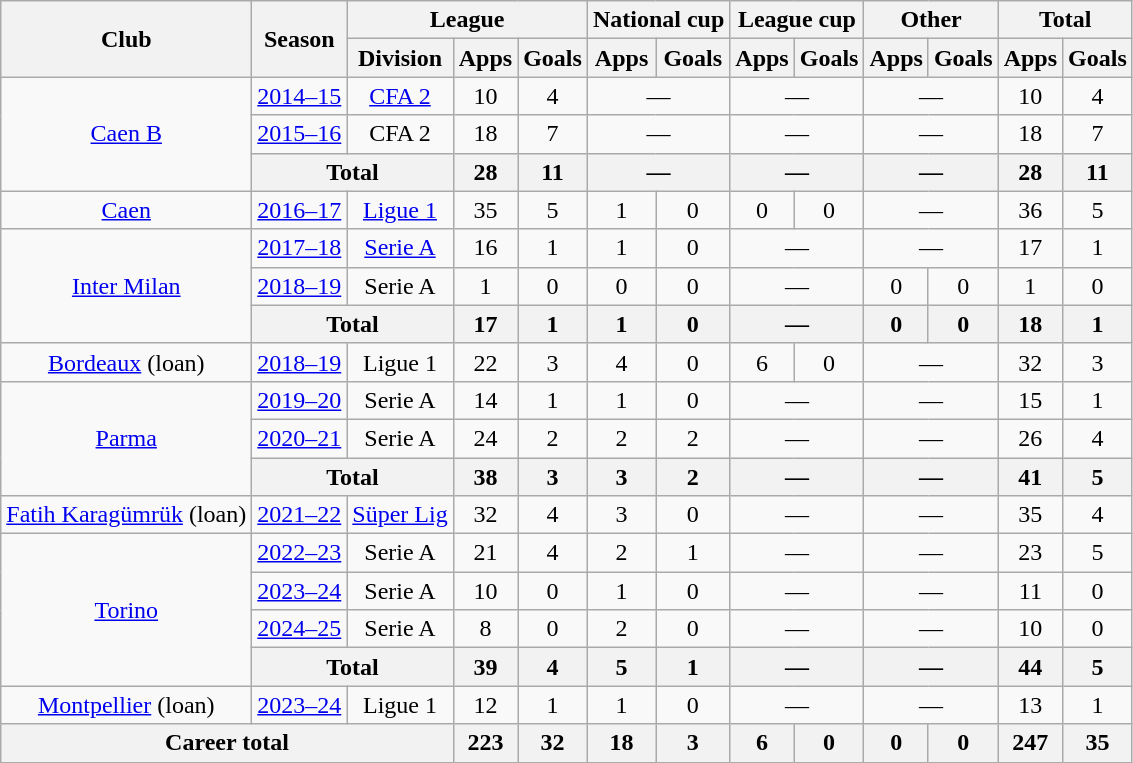<table class="wikitable" style="text-align:center">
<tr>
<th rowspan="2">Club</th>
<th rowspan="2">Season</th>
<th colspan="3">League</th>
<th colspan="2">National cup</th>
<th colspan="2">League cup</th>
<th colspan="2">Other</th>
<th colspan="2">Total</th>
</tr>
<tr>
<th>Division</th>
<th>Apps</th>
<th>Goals</th>
<th>Apps</th>
<th>Goals</th>
<th>Apps</th>
<th>Goals</th>
<th>Apps</th>
<th>Goals</th>
<th>Apps</th>
<th>Goals</th>
</tr>
<tr>
<td rowspan="3"><a href='#'>Caen B</a></td>
<td><a href='#'>2014–15</a></td>
<td><a href='#'>CFA 2</a></td>
<td>10</td>
<td>4</td>
<td colspan="2">—</td>
<td colspan="2">—</td>
<td colspan="2">—</td>
<td>10</td>
<td>4</td>
</tr>
<tr>
<td><a href='#'>2015–16</a></td>
<td>CFA 2</td>
<td>18</td>
<td>7</td>
<td colspan="2">—</td>
<td colspan="2">—</td>
<td colspan="2">—</td>
<td>18</td>
<td>7</td>
</tr>
<tr>
<th colspan="2">Total</th>
<th>28</th>
<th>11</th>
<th colspan="2">—</th>
<th colspan="2">—</th>
<th colspan="2">—</th>
<th>28</th>
<th>11</th>
</tr>
<tr>
<td><a href='#'>Caen</a></td>
<td><a href='#'>2016–17</a></td>
<td><a href='#'>Ligue 1</a></td>
<td>35</td>
<td>5</td>
<td>1</td>
<td>0</td>
<td>0</td>
<td>0</td>
<td colspan="2">—</td>
<td>36</td>
<td>5</td>
</tr>
<tr>
<td rowspan="3"><a href='#'>Inter Milan</a></td>
<td><a href='#'>2017–18</a></td>
<td><a href='#'>Serie A</a></td>
<td>16</td>
<td>1</td>
<td>1</td>
<td>0</td>
<td colspan="2">—</td>
<td colspan="2">—</td>
<td>17</td>
<td>1</td>
</tr>
<tr>
<td><a href='#'>2018–19</a></td>
<td>Serie A</td>
<td>1</td>
<td>0</td>
<td>0</td>
<td>0</td>
<td colspan="2">—</td>
<td>0</td>
<td>0</td>
<td>1</td>
<td>0</td>
</tr>
<tr>
<th colspan="2">Total</th>
<th>17</th>
<th>1</th>
<th>1</th>
<th>0</th>
<th colspan="2">—</th>
<th>0</th>
<th>0</th>
<th>18</th>
<th>1</th>
</tr>
<tr>
<td><a href='#'>Bordeaux</a> (loan)</td>
<td><a href='#'>2018–19</a></td>
<td>Ligue 1</td>
<td>22</td>
<td>3</td>
<td>4</td>
<td>0</td>
<td>6</td>
<td>0</td>
<td colspan="2">—</td>
<td>32</td>
<td>3</td>
</tr>
<tr>
<td rowspan="3"><a href='#'>Parma</a></td>
<td><a href='#'>2019–20</a></td>
<td>Serie A</td>
<td>14</td>
<td>1</td>
<td>1</td>
<td>0</td>
<td colspan="2">—</td>
<td colspan="2">—</td>
<td>15</td>
<td>1</td>
</tr>
<tr>
<td><a href='#'>2020–21</a></td>
<td>Serie A</td>
<td>24</td>
<td>2</td>
<td>2</td>
<td>2</td>
<td colspan="2">—</td>
<td colspan="2">—</td>
<td>26</td>
<td>4</td>
</tr>
<tr>
<th colspan="2">Total</th>
<th>38</th>
<th>3</th>
<th>3</th>
<th>2</th>
<th colspan="2">—</th>
<th colspan="2">—</th>
<th>41</th>
<th>5</th>
</tr>
<tr>
<td><a href='#'>Fatih Karagümrük</a> (loan)</td>
<td><a href='#'>2021–22</a></td>
<td><a href='#'>Süper Lig</a></td>
<td>32</td>
<td>4</td>
<td>3</td>
<td>0</td>
<td colspan="2">—</td>
<td colspan="2">—</td>
<td>35</td>
<td>4</td>
</tr>
<tr>
<td rowspan="4"><a href='#'>Torino</a></td>
<td><a href='#'>2022–23</a></td>
<td>Serie A</td>
<td>21</td>
<td>4</td>
<td>2</td>
<td>1</td>
<td colspan="2">—</td>
<td colspan="2">—</td>
<td>23</td>
<td>5</td>
</tr>
<tr>
<td><a href='#'>2023–24</a></td>
<td>Serie A</td>
<td>10</td>
<td>0</td>
<td>1</td>
<td>0</td>
<td colspan="2">—</td>
<td colspan="2">—</td>
<td>11</td>
<td>0</td>
</tr>
<tr>
<td><a href='#'>2024–25</a></td>
<td>Serie A</td>
<td>8</td>
<td>0</td>
<td>2</td>
<td>0</td>
<td colspan="2">—</td>
<td colspan="2">—</td>
<td>10</td>
<td>0</td>
</tr>
<tr>
<th colspan="2">Total</th>
<th>39</th>
<th>4</th>
<th>5</th>
<th>1</th>
<th colspan="2">—</th>
<th colspan="2">—</th>
<th>44</th>
<th>5</th>
</tr>
<tr>
<td><a href='#'>Montpellier</a> (loan)</td>
<td><a href='#'>2023–24</a></td>
<td>Ligue 1</td>
<td>12</td>
<td>1</td>
<td>1</td>
<td>0</td>
<td colspan="2">—</td>
<td colspan="2">—</td>
<td>13</td>
<td>1</td>
</tr>
<tr>
<th colspan="3">Career total</th>
<th>223</th>
<th>32</th>
<th>18</th>
<th>3</th>
<th>6</th>
<th>0</th>
<th>0</th>
<th>0</th>
<th>247</th>
<th>35</th>
</tr>
</table>
